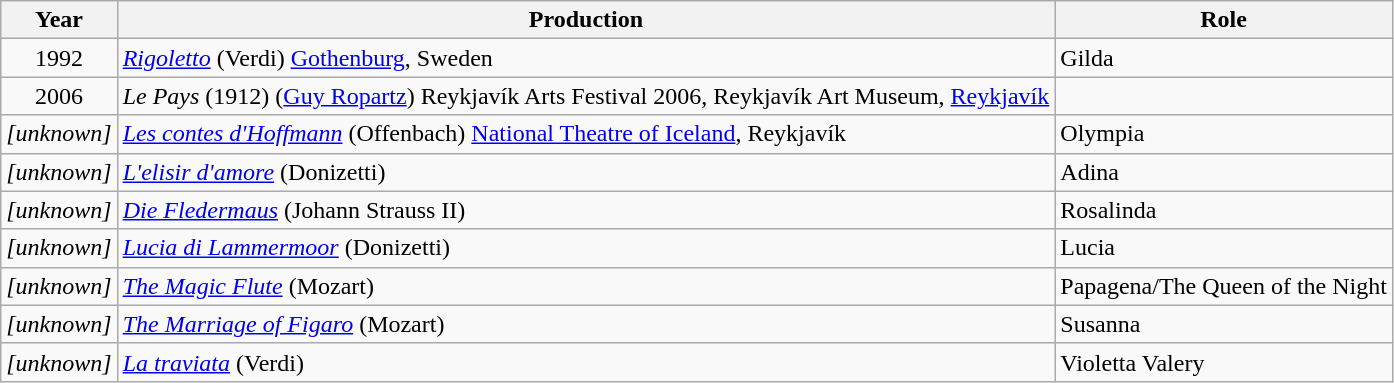<table class="wikitable">
<tr>
<th>Year</th>
<th>Production</th>
<th>Role</th>
</tr>
<tr valign="top">
<td align="center">1992</td>
<td><em><a href='#'>Rigoletto</a></em> (Verdi) <a href='#'>Gothenburg</a>, Sweden</td>
<td>Gilda</td>
</tr>
<tr valign="top">
<td align="center">2006</td>
<td><em>Le Pays</em> (1912) (<a href='#'>Guy Ropartz</a>) Reykjavík Arts Festival 2006, Reykjavík Art Museum, <a href='#'>Reykjavík</a></td>
<td></td>
</tr>
<tr valign="top">
<td align="center"><em>[unknown]</em></td>
<td><em><a href='#'>Les contes d'Hoffmann</a></em> (Offenbach) <a href='#'>National Theatre of Iceland</a>, Reykjavík</td>
<td>Olympia</td>
</tr>
<tr valign="top">
<td align="center"><em>[unknown]</em></td>
<td><em><a href='#'>L'elisir d'amore</a></em> (Donizetti)</td>
<td>Adina</td>
</tr>
<tr valign="top">
<td align="center"><em>[unknown]</em></td>
<td><em><a href='#'>Die Fledermaus</a></em> (Johann Strauss II)</td>
<td>Rosalinda</td>
</tr>
<tr valign="top">
<td align="center"><em>[unknown]</em></td>
<td><em><a href='#'>Lucia di Lammermoor</a></em> (Donizetti)</td>
<td>Lucia</td>
</tr>
<tr valign="top">
<td align="center"><em>[unknown]</em></td>
<td><em><a href='#'>The Magic Flute</a></em> (Mozart)</td>
<td>Papagena/The Queen of the Night</td>
</tr>
<tr valign="top">
<td align="center"><em>[unknown]</em></td>
<td><em><a href='#'>The Marriage of Figaro</a></em> (Mozart)</td>
<td>Susanna</td>
</tr>
<tr valign="top">
<td align="center"><em>[unknown]</em></td>
<td><em><a href='#'>La traviata</a></em> (Verdi)</td>
<td>Violetta Valery</td>
</tr>
</table>
